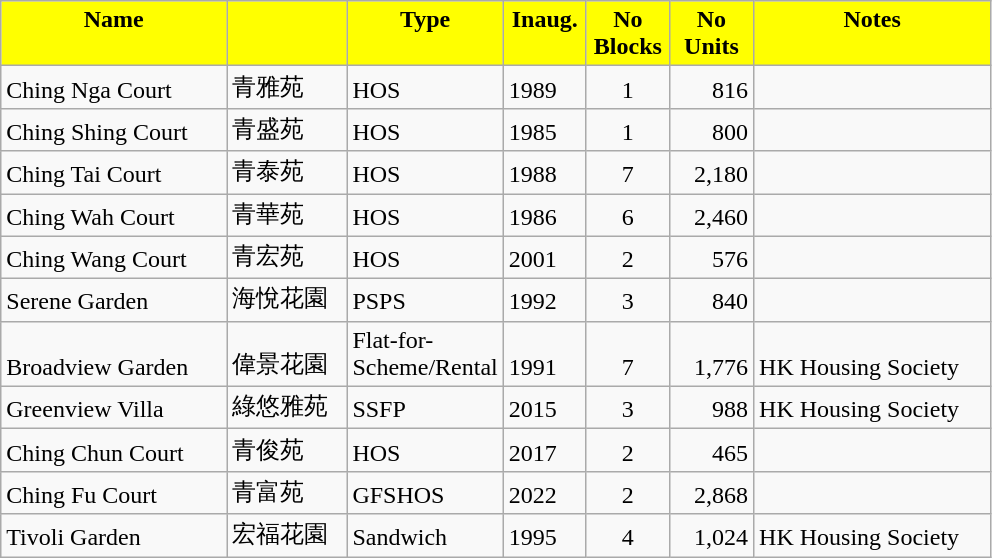<table class="wikitable">
<tr style="font-weight:bold;background-color:yellow" align="center">
<td width="143.25" Height="12.75" valign="top">Name</td>
<td width="72.75" valign="top"></td>
<td width="59.25" valign="top">Type</td>
<td width="48" valign="top">Inaug.</td>
<td width="48" valign="top">No Blocks</td>
<td width="48.75" valign="top">No Units</td>
<td width="150.75" valign="top">Notes</td>
</tr>
<tr valign="bottom">
<td Height="12.75">Ching Nga Court</td>
<td>青雅苑</td>
<td>HOS</td>
<td>1989</td>
<td align="center">1</td>
<td align="right">816</td>
<td></td>
</tr>
<tr valign="bottom">
<td Height="12.75">Ching Shing Court</td>
<td>青盛苑</td>
<td>HOS</td>
<td>1985</td>
<td align="center">1</td>
<td align="right">800</td>
<td></td>
</tr>
<tr valign="bottom">
<td Height="12.75">Ching Tai Court</td>
<td>青泰苑</td>
<td>HOS</td>
<td>1988</td>
<td align="center">7</td>
<td align="right">2,180</td>
<td></td>
</tr>
<tr valign="bottom">
<td Height="12.75">Ching Wah Court</td>
<td>青華苑</td>
<td>HOS</td>
<td>1986</td>
<td align="center">6</td>
<td align="right">2,460</td>
<td></td>
</tr>
<tr valign="bottom">
<td Height="12.75">Ching Wang Court</td>
<td>青宏苑</td>
<td>HOS</td>
<td>2001</td>
<td align="center">2</td>
<td align="right">576</td>
<td></td>
</tr>
<tr valign="bottom">
<td Height="12.75">Serene Garden</td>
<td>海悅花園</td>
<td>PSPS</td>
<td>1992</td>
<td align="center">3</td>
<td align="right">840</td>
<td></td>
</tr>
<tr valign="bottom">
<td Height="12.75">Broadview Garden</td>
<td>偉景花園</td>
<td>Flat-for-Scheme/Rental</td>
<td>1991</td>
<td align="center">7</td>
<td align="right">1,776</td>
<td>HK Housing Society</td>
</tr>
<tr valign="bottom">
<td Height="12.75">Greenview Villa</td>
<td>綠悠雅苑</td>
<td>SSFP</td>
<td>2015</td>
<td align="center">3</td>
<td align="right">988</td>
<td>HK Housing Society</td>
</tr>
<tr valign="bottom">
<td Height="12.75">Ching Chun Court</td>
<td>青俊苑</td>
<td>HOS</td>
<td>2017</td>
<td align="center">2</td>
<td align="right">465</td>
<td></td>
</tr>
<tr valign="bottom">
<td Height="12.75">Ching Fu Court</td>
<td>青富苑</td>
<td>GFSHOS</td>
<td>2022</td>
<td align="center">2</td>
<td align="right">2,868</td>
<td></td>
</tr>
<tr valign="bottom">
<td Height="12.75">Tivoli Garden</td>
<td>宏福花園</td>
<td>Sandwich</td>
<td>1995</td>
<td align="center">4</td>
<td align="right">1,024</td>
<td>HK Housing Society</td>
</tr>
</table>
